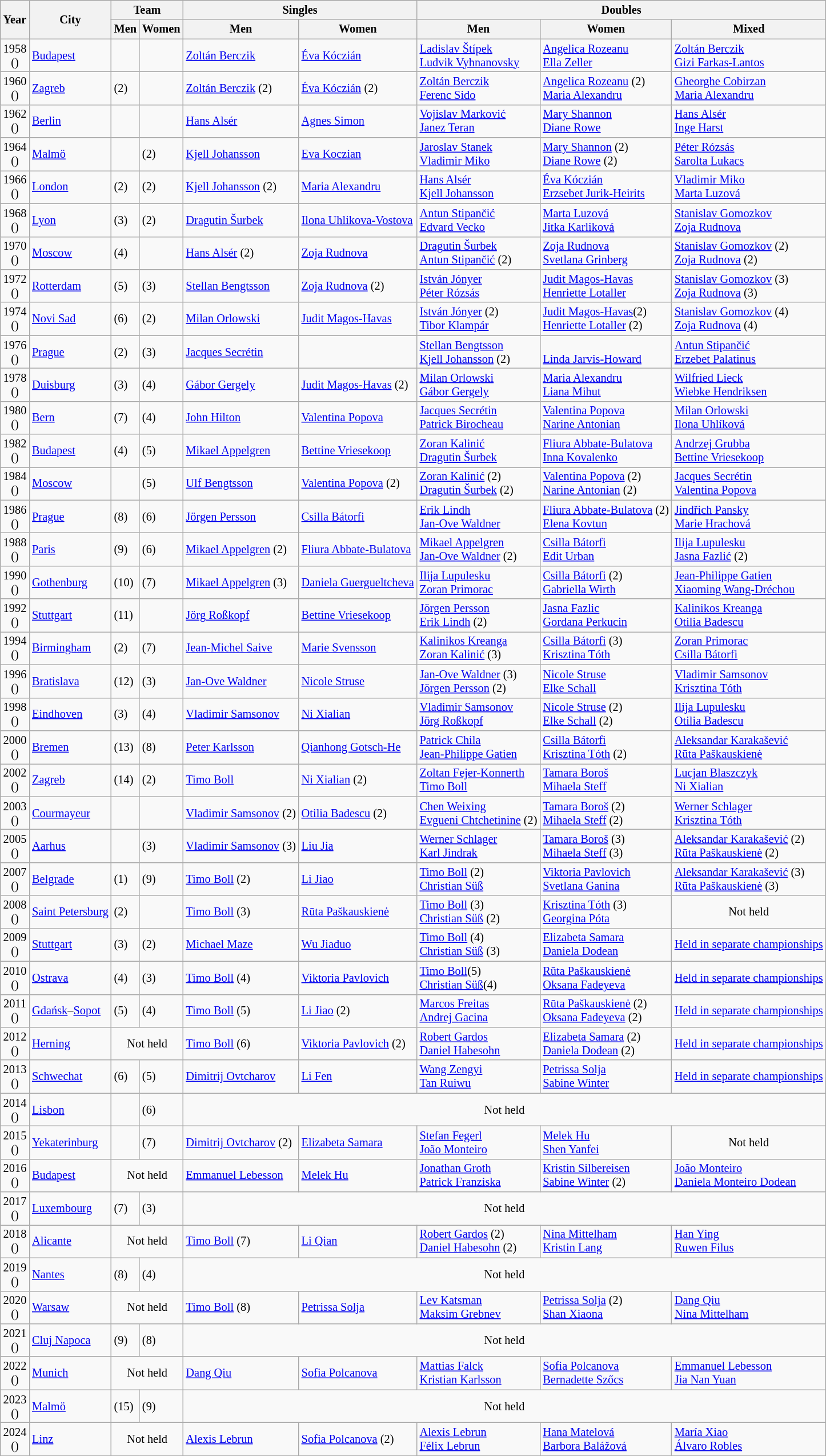<table class=wikitable style="font-size:85%;">
<tr>
<th rowspan=2>Year</th>
<th rowspan=2>City</th>
<th colspan=2>Team</th>
<th colspan=2>Singles</th>
<th colspan=3>Doubles</th>
</tr>
<tr>
<th>Men</th>
<th>Women</th>
<th>Men</th>
<th>Women</th>
<th>Men</th>
<th>Women</th>
<th>Mixed</th>
</tr>
<tr>
<td align=center>1958<br>()</td>
<td> <a href='#'>Budapest</a></td>
<td></td>
<td></td>
<td> <a href='#'>Zoltán Berczik</a></td>
<td> <a href='#'>Éva Kóczián</a></td>
<td> <a href='#'>Ladislav Štípek</a><br> <a href='#'>Ludvik Vyhnanovsky</a></td>
<td> <a href='#'>Angelica Rozeanu</a><br> <a href='#'>Ella Zeller</a></td>
<td> <a href='#'>Zoltán Berczik</a><br> <a href='#'>Gizi Farkas-Lantos</a></td>
</tr>
<tr>
<td align=center>1960<br>()</td>
<td> <a href='#'>Zagreb</a></td>
<td> (2)</td>
<td></td>
<td> <a href='#'>Zoltán Berczik</a> (2)</td>
<td> <a href='#'>Éva Kóczián</a> (2)</td>
<td> <a href='#'>Zoltán Berczik</a><br> <a href='#'>Ferenc Sido</a></td>
<td> <a href='#'>Angelica Rozeanu</a> (2)<br> <a href='#'>Maria Alexandru</a></td>
<td> <a href='#'>Gheorghe Cobirzan</a><br> <a href='#'>Maria Alexandru</a></td>
</tr>
<tr>
<td align=center>1962<br>()</td>
<td> <a href='#'>Berlin</a></td>
<td></td>
<td></td>
<td> <a href='#'>Hans Alsér</a></td>
<td> <a href='#'>Agnes Simon</a></td>
<td> <a href='#'>Vojislav Marković</a><br> <a href='#'>Janez Teran</a></td>
<td> <a href='#'>Mary Shannon</a><br> <a href='#'>Diane Rowe</a></td>
<td> <a href='#'>Hans Alsér</a><br> <a href='#'>Inge Harst</a></td>
</tr>
<tr>
<td align=center>1964<br>()</td>
<td> <a href='#'>Malmö</a></td>
<td></td>
<td> (2)</td>
<td> <a href='#'>Kjell Johansson</a></td>
<td> <a href='#'>Eva Koczian</a></td>
<td> <a href='#'>Jaroslav Stanek</a><br> <a href='#'>Vladimir Miko</a></td>
<td> <a href='#'>Mary Shannon</a> (2)<br> <a href='#'>Diane Rowe</a> (2)</td>
<td> <a href='#'>Péter Rózsás</a><br> <a href='#'>Sarolta Lukacs</a></td>
</tr>
<tr>
<td align=center>1966<br>()</td>
<td> <a href='#'>London</a></td>
<td> (2)</td>
<td> (2)</td>
<td> <a href='#'>Kjell Johansson</a> (2)</td>
<td> <a href='#'>Maria Alexandru</a></td>
<td> <a href='#'>Hans Alsér</a><br> <a href='#'>Kjell Johansson</a></td>
<td> <a href='#'>Éva Kóczián</a><br> <a href='#'>Erzsebet Jurik-Heirits</a></td>
<td> <a href='#'>Vladimir Miko</a><br> <a href='#'>Marta Luzová</a></td>
</tr>
<tr>
<td align=center>1968<br>()</td>
<td> <a href='#'>Lyon</a></td>
<td> (3)</td>
<td> (2)</td>
<td> <a href='#'>Dragutin Šurbek</a></td>
<td> <a href='#'>Ilona Uhlikova-Vostova</a></td>
<td> <a href='#'>Antun Stipančić</a><br> <a href='#'>Edvard Vecko</a></td>
<td> <a href='#'>Marta Luzová</a><br> <a href='#'>Jitka Karliková</a></td>
<td> <a href='#'>Stanislav Gomozkov</a> <br> <a href='#'>Zoja Rudnova</a></td>
</tr>
<tr>
<td align=center>1970<br>()</td>
<td> <a href='#'>Moscow</a></td>
<td> (4)</td>
<td></td>
<td> <a href='#'>Hans Alsér</a> (2)</td>
<td> <a href='#'>Zoja Rudnova</a></td>
<td> <a href='#'>Dragutin Šurbek</a><br> <a href='#'>Antun Stipančić</a> (2)</td>
<td> <a href='#'>Zoja Rudnova</a><br> <a href='#'>Svetlana Grinberg</a></td>
<td> <a href='#'>Stanislav Gomozkov</a> (2)<br> <a href='#'>Zoja Rudnova</a> (2)</td>
</tr>
<tr>
<td align=center>1972<br>()</td>
<td> <a href='#'>Rotterdam</a></td>
<td> (5)</td>
<td> (3)</td>
<td> <a href='#'>Stellan Bengtsson</a></td>
<td> <a href='#'>Zoja Rudnova</a> (2)</td>
<td> <a href='#'>István Jónyer</a><br> <a href='#'>Péter Rózsás</a></td>
<td> <a href='#'>Judit Magos-Havas</a><br> <a href='#'>Henriette Lotaller</a></td>
<td> <a href='#'>Stanislav Gomozkov</a> (3)<br> <a href='#'>Zoja Rudnova</a> (3)</td>
</tr>
<tr>
<td align=center>1974<br>()</td>
<td> <a href='#'>Novi Sad</a></td>
<td> (6)</td>
<td> (2)</td>
<td> <a href='#'>Milan Orlowski</a></td>
<td> <a href='#'>Judit Magos-Havas</a></td>
<td> <a href='#'>István Jónyer</a> (2)<br> <a href='#'>Tibor Klampár</a></td>
<td> <a href='#'>Judit Magos-Havas</a>(2)<br> <a href='#'>Henriette Lotaller</a> (2)</td>
<td> <a href='#'>Stanislav Gomozkov</a> (4)<br> <a href='#'>Zoja Rudnova</a> (4)</td>
</tr>
<tr>
<td align=center>1976<br>()</td>
<td> <a href='#'>Prague</a></td>
<td> (2)</td>
<td> (3)</td>
<td> <a href='#'>Jacques Secrétin</a></td>
<td></td>
<td> <a href='#'>Stellan Bengtsson</a><br> <a href='#'>Kjell Johansson</a> (2)</td>
<td><br> <a href='#'>Linda Jarvis-Howard</a></td>
<td> <a href='#'>Antun Stipančić</a><br> <a href='#'>Erzebet Palatinus</a></td>
</tr>
<tr>
<td align=center>1978<br>()</td>
<td> <a href='#'>Duisburg</a></td>
<td> (3)</td>
<td> (4)</td>
<td> <a href='#'>Gábor Gergely</a></td>
<td> <a href='#'>Judit Magos-Havas</a> (2)</td>
<td> <a href='#'>Milan Orlowski</a><br> <a href='#'>Gábor Gergely</a></td>
<td> <a href='#'>Maria Alexandru</a><br> <a href='#'>Liana Mihut</a></td>
<td> <a href='#'>Wilfried Lieck</a><br> <a href='#'>Wiebke Hendriksen</a></td>
</tr>
<tr>
<td align=center>1980<br>()</td>
<td> <a href='#'>Bern</a></td>
<td> (7)</td>
<td> (4)</td>
<td> <a href='#'>John Hilton</a></td>
<td> <a href='#'>Valentina Popova</a></td>
<td> <a href='#'>Jacques Secrétin</a><br> <a href='#'>Patrick Birocheau</a></td>
<td> <a href='#'>Valentina Popova</a><br> <a href='#'>Narine Antonian</a></td>
<td> <a href='#'>Milan Orlowski</a><br> <a href='#'>Ilona Uhlíková</a></td>
</tr>
<tr>
<td align=center>1982<br>()</td>
<td> <a href='#'>Budapest</a></td>
<td> (4)</td>
<td> (5)</td>
<td> <a href='#'>Mikael Appelgren</a></td>
<td> <a href='#'>Bettine Vriesekoop</a></td>
<td> <a href='#'>Zoran Kalinić</a><br> <a href='#'>Dragutin Šurbek</a></td>
<td> <a href='#'>Fliura Abbate-Bulatova</a><br> <a href='#'>Inna Kovalenko</a></td>
<td> <a href='#'>Andrzej Grubba</a><br> <a href='#'>Bettine Vriesekoop</a></td>
</tr>
<tr>
<td align=center>1984<br>()</td>
<td> <a href='#'>Moscow</a></td>
<td></td>
<td> (5)</td>
<td> <a href='#'>Ulf Bengtsson</a></td>
<td> <a href='#'>Valentina Popova</a> (2)</td>
<td> <a href='#'>Zoran Kalinić</a> (2)<br> <a href='#'>Dragutin Šurbek</a> (2)</td>
<td> <a href='#'>Valentina Popova</a> (2)<br> <a href='#'>Narine Antonian</a> (2)</td>
<td> <a href='#'>Jacques Secrétin</a><br> <a href='#'>Valentina Popova</a></td>
</tr>
<tr>
<td align=center>1986<br>()</td>
<td> <a href='#'>Prague</a></td>
<td> (8)</td>
<td> (6)</td>
<td> <a href='#'>Jörgen Persson</a></td>
<td> <a href='#'>Csilla Bátorfi</a></td>
<td> <a href='#'>Erik Lindh</a><br> <a href='#'>Jan-Ove Waldner</a></td>
<td> <a href='#'>Fliura Abbate-Bulatova</a> (2)<br> <a href='#'>Elena Kovtun</a></td>
<td> <a href='#'>Jindřich Pansky</a><br> <a href='#'>Marie Hrachová</a></td>
</tr>
<tr>
<td align=center>1988<br>()</td>
<td> <a href='#'>Paris</a></td>
<td> (9)</td>
<td> (6)</td>
<td> <a href='#'>Mikael Appelgren</a> (2)</td>
<td> <a href='#'>Fliura Abbate-Bulatova</a></td>
<td> <a href='#'>Mikael Appelgren</a><br> <a href='#'>Jan-Ove Waldner</a> (2)</td>
<td> <a href='#'>Csilla Bátorfi</a><br> <a href='#'>Edit Urban</a></td>
<td> <a href='#'>Ilija Lupulesku</a><br> <a href='#'>Jasna Fazlić</a> (2)</td>
</tr>
<tr>
<td align=center>1990<br>()</td>
<td> <a href='#'>Gothenburg</a></td>
<td> (10)</td>
<td> (7)</td>
<td> <a href='#'>Mikael Appelgren</a> (3)</td>
<td> <a href='#'>Daniela Guergueltcheva</a></td>
<td> <a href='#'>Ilija Lupulesku</a><br> <a href='#'>Zoran Primorac</a></td>
<td> <a href='#'>Csilla Bátorfi</a> (2)<br> <a href='#'>Gabriella Wirth</a></td>
<td> <a href='#'>Jean-Philippe Gatien</a><br> <a href='#'>Xiaoming Wang-Dréchou</a></td>
</tr>
<tr>
<td align=center>1992<br>()</td>
<td> <a href='#'>Stuttgart</a></td>
<td> (11)</td>
<td></td>
<td> <a href='#'>Jörg Roßkopf</a></td>
<td> <a href='#'>Bettine Vriesekoop</a></td>
<td> <a href='#'>Jörgen Persson</a><br> <a href='#'>Erik Lindh</a> (2)</td>
<td> <a href='#'>Jasna Fazlic</a><br> <a href='#'>Gordana Perkucin</a></td>
<td> <a href='#'>Kalinikos Kreanga</a><br> <a href='#'>Otilia Badescu</a></td>
</tr>
<tr>
<td align=center>1994<br>()</td>
<td> <a href='#'>Birmingham</a></td>
<td> (2)</td>
<td> (7)</td>
<td> <a href='#'>Jean-Michel Saive</a></td>
<td> <a href='#'>Marie Svensson</a></td>
<td> <a href='#'>Kalinikos Kreanga</a><br> <a href='#'>Zoran Kalinić</a> (3)</td>
<td> <a href='#'>Csilla Bátorfi</a> (3)<br> <a href='#'>Krisztina Tóth</a></td>
<td> <a href='#'>Zoran Primorac</a><br> <a href='#'>Csilla Bátorfi</a></td>
</tr>
<tr>
<td align=center>1996<br>()</td>
<td> <a href='#'>Bratislava</a></td>
<td> (12)</td>
<td> (3)</td>
<td> <a href='#'>Jan-Ove Waldner</a></td>
<td> <a href='#'>Nicole Struse</a></td>
<td> <a href='#'>Jan-Ove Waldner</a> (3)<br> <a href='#'>Jörgen Persson</a> (2)</td>
<td> <a href='#'>Nicole Struse</a><br> <a href='#'>Elke Schall</a></td>
<td> <a href='#'>Vladimir Samsonov</a><br> <a href='#'>Krisztina Tóth</a></td>
</tr>
<tr>
<td align=center>1998<br>()</td>
<td> <a href='#'>Eindhoven</a></td>
<td> (3)</td>
<td> (4)</td>
<td> <a href='#'>Vladimir Samsonov</a></td>
<td> <a href='#'>Ni Xialian</a></td>
<td> <a href='#'>Vladimir Samsonov</a><br> <a href='#'>Jörg Roßkopf</a></td>
<td> <a href='#'>Nicole Struse</a> (2)<br> <a href='#'>Elke Schall</a> (2)</td>
<td> <a href='#'>Ilija Lupulesku</a><br> <a href='#'>Otilia Badescu</a></td>
</tr>
<tr>
<td align=center>2000<br>()</td>
<td> <a href='#'>Bremen</a></td>
<td> (13)</td>
<td> (8)</td>
<td> <a href='#'>Peter Karlsson</a></td>
<td> <a href='#'>Qianhong Gotsch-He</a></td>
<td> <a href='#'>Patrick Chila</a><br> <a href='#'>Jean-Philippe Gatien</a></td>
<td> <a href='#'>Csilla Bátorfi</a><br> <a href='#'>Krisztina Tóth</a> (2)</td>
<td> <a href='#'>Aleksandar Karakašević</a><br> <a href='#'>Rūta Paškauskienė</a></td>
</tr>
<tr>
<td align=center>2002<br>()</td>
<td> <a href='#'>Zagreb</a></td>
<td> (14)</td>
<td> (2)</td>
<td> <a href='#'>Timo Boll</a></td>
<td> <a href='#'>Ni Xialian</a> (2)</td>
<td> <a href='#'>Zoltan Fejer-Konnerth</a><br> <a href='#'>Timo Boll</a></td>
<td> <a href='#'>Tamara Boroš</a><br> <a href='#'>Mihaela Steff</a></td>
<td> <a href='#'>Lucjan Blaszczyk</a><br> <a href='#'>Ni Xialian</a></td>
</tr>
<tr>
<td align=center>2003<br>()</td>
<td> <a href='#'>Courmayeur</a></td>
<td></td>
<td></td>
<td> <a href='#'>Vladimir Samsonov</a> (2)</td>
<td> <a href='#'>Otilia Badescu</a> (2)</td>
<td> <a href='#'>Chen Weixing</a><br> <a href='#'>Evgueni Chtchetinine</a> (2)</td>
<td> <a href='#'>Tamara Boroš</a> (2)<br> <a href='#'>Mihaela Steff</a> (2)</td>
<td> <a href='#'>Werner Schlager</a><br> <a href='#'>Krisztina Tóth</a></td>
</tr>
<tr>
<td align=center>2005<br>()</td>
<td> <a href='#'>Aarhus</a></td>
<td></td>
<td> (3)</td>
<td> <a href='#'>Vladimir Samsonov</a> (3)</td>
<td> <a href='#'>Liu Jia</a></td>
<td> <a href='#'>Werner Schlager</a><br> <a href='#'>Karl Jindrak</a></td>
<td> <a href='#'>Tamara Boroš</a> (3)<br> <a href='#'>Mihaela Steff</a> (3)</td>
<td> <a href='#'>Aleksandar Karakašević</a> (2)<br> <a href='#'>Rūta Paškauskienė</a> (2)</td>
</tr>
<tr>
<td align=center>2007<br>()</td>
<td> <a href='#'>Belgrade</a></td>
<td> (1)</td>
<td> (9)</td>
<td> <a href='#'>Timo Boll</a> (2)</td>
<td> <a href='#'>Li Jiao</a></td>
<td> <a href='#'>Timo Boll</a> (2)<br> <a href='#'>Christian Süß</a></td>
<td> <a href='#'>Viktoria Pavlovich</a><br> <a href='#'>Svetlana Ganina</a></td>
<td> <a href='#'>Aleksandar Karakašević</a> (3)<br> <a href='#'>Rūta Paškauskienė</a> (3)</td>
</tr>
<tr>
<td align=center>2008<br>()</td>
<td> <a href='#'>Saint Petersburg</a></td>
<td> (2)</td>
<td></td>
<td> <a href='#'>Timo Boll</a> (3)</td>
<td> <a href='#'>Rūta Paškauskienė</a></td>
<td> <a href='#'>Timo Boll</a> (3)<br> <a href='#'>Christian Süß</a> (2)</td>
<td> <a href='#'>Krisztina Tóth</a> (3)<br> <a href='#'>Georgina Póta</a></td>
<td align=center>Not held</td>
</tr>
<tr>
<td align=center>2009<br>()</td>
<td> <a href='#'>Stuttgart</a></td>
<td> (3)</td>
<td> (2)</td>
<td> <a href='#'>Michael Maze</a></td>
<td> <a href='#'>Wu Jiaduo</a></td>
<td> <a href='#'>Timo Boll</a> (4)<br> <a href='#'>Christian Süß</a> (3)</td>
<td> <a href='#'>Elizabeta Samara</a><br> <a href='#'>Daniela Dodean</a></td>
<td align=center><a href='#'>Held in separate championships</a></td>
</tr>
<tr>
<td align=center>2010<br>()</td>
<td> <a href='#'>Ostrava</a></td>
<td> (4)</td>
<td> (3)</td>
<td> <a href='#'>Timo Boll</a> (4)</td>
<td> <a href='#'>Viktoria Pavlovich</a></td>
<td> <a href='#'>Timo Boll</a>(5)<br> <a href='#'>Christian Süß</a>(4)</td>
<td> <a href='#'>Rūta Paškauskienė</a><br> <a href='#'>Oksana Fadeyeva</a></td>
<td align=center><a href='#'>Held in separate championships</a></td>
</tr>
<tr>
<td align=center>2011<br>()</td>
<td> <a href='#'>Gdańsk</a>–<a href='#'>Sopot</a></td>
<td> (5)</td>
<td> (4)</td>
<td> <a href='#'>Timo Boll</a> (5)</td>
<td> <a href='#'>Li Jiao</a> (2)</td>
<td> <a href='#'>Marcos Freitas</a><br> <a href='#'>Andrej Gacina</a></td>
<td> <a href='#'>Rūta Paškauskienė</a> (2)<br> <a href='#'>Oksana Fadeyeva</a> (2)</td>
<td align=center><a href='#'>Held in separate championships</a></td>
</tr>
<tr>
<td align=center>2012<br>()</td>
<td> <a href='#'>Herning</a></td>
<td colspan=2 align=center>Not held</td>
<td> <a href='#'>Timo Boll</a> (6)</td>
<td> <a href='#'>Viktoria Pavlovich</a> (2)</td>
<td> <a href='#'>Robert Gardos</a><br> <a href='#'>Daniel Habesohn</a></td>
<td> <a href='#'>Elizabeta Samara</a> (2)<br> <a href='#'>Daniela Dodean</a> (2)</td>
<td align=center><a href='#'>Held in separate championships</a></td>
</tr>
<tr>
<td align=center>2013<br>()</td>
<td> <a href='#'>Schwechat</a></td>
<td> (6)</td>
<td> (5)</td>
<td> <a href='#'>Dimitrij Ovtcharov</a></td>
<td> <a href='#'>Li Fen</a></td>
<td> <a href='#'>Wang Zengyi</a><br> <a href='#'>Tan Ruiwu</a></td>
<td> <a href='#'>Petrissa Solja</a><br> <a href='#'>Sabine Winter</a></td>
<td align=center><a href='#'>Held in separate championships</a></td>
</tr>
<tr>
<td align=center>2014<br>()</td>
<td> <a href='#'>Lisbon</a></td>
<td></td>
<td> (6)</td>
<td colspan=5 align=center>Not held</td>
</tr>
<tr>
<td align=center>2015<br>()</td>
<td> <a href='#'>Yekaterinburg</a></td>
<td></td>
<td> (7)</td>
<td> <a href='#'>Dimitrij Ovtcharov</a> (2)</td>
<td> <a href='#'>Elizabeta Samara</a></td>
<td> <a href='#'>Stefan Fegerl</a><br> <a href='#'>João Monteiro</a></td>
<td> <a href='#'>Melek Hu</a><br> <a href='#'>Shen Yanfei</a></td>
<td align=center>Not held</td>
</tr>
<tr>
<td align=center>2016<br>()</td>
<td> <a href='#'>Budapest</a></td>
<td colspan=2 align=center>Not held</td>
<td> <a href='#'>Emmanuel Lebesson</a></td>
<td> <a href='#'>Melek Hu</a></td>
<td> <a href='#'>Jonathan Groth</a><br> <a href='#'>Patrick Franziska</a></td>
<td> <a href='#'>Kristin Silbereisen</a><br> <a href='#'>Sabine Winter</a> (2)</td>
<td> <a href='#'>João Monteiro</a><br> <a href='#'>Daniela Monteiro Dodean</a></td>
</tr>
<tr>
<td align=center>2017<br>()</td>
<td> <a href='#'>Luxembourg</a></td>
<td> (7)</td>
<td> (3)</td>
<td colspan=5 align=center>Not held</td>
</tr>
<tr>
<td align=center>2018<br>()</td>
<td> <a href='#'>Alicante</a></td>
<td colspan=2 align=center>Not held</td>
<td> <a href='#'>Timo Boll</a> (7)</td>
<td> <a href='#'>Li Qian</a></td>
<td> <a href='#'>Robert Gardos</a> (2)<br> <a href='#'>Daniel Habesohn</a> (2)</td>
<td> <a href='#'>Nina Mittelham</a><br> <a href='#'>Kristin Lang</a></td>
<td> <a href='#'>Han Ying</a><br> <a href='#'>Ruwen Filus</a></td>
</tr>
<tr>
<td align=center>2019<br>()</td>
<td> <a href='#'>Nantes</a></td>
<td> (8)</td>
<td> (4)</td>
<td colspan=5 align=center>Not held</td>
</tr>
<tr>
<td align=center>2020<br>()</td>
<td> <a href='#'>Warsaw</a></td>
<td colspan=2 align=center>Not held</td>
<td> <a href='#'>Timo Boll</a> (8)</td>
<td> <a href='#'>Petrissa Solja</a></td>
<td> <a href='#'>Lev Katsman</a> <br> <a href='#'>Maksim Grebnev</a></td>
<td> <a href='#'>Petrissa Solja</a> (2)<br> <a href='#'>Shan Xiaona</a></td>
<td> <a href='#'>Dang Qiu</a><br> <a href='#'>Nina Mittelham</a></td>
</tr>
<tr>
<td align=center>2021<br>()</td>
<td> <a href='#'>Cluj Napoca</a></td>
<td> (9)</td>
<td> (8)</td>
<td colspan=5 align=center>Not held</td>
</tr>
<tr>
<td align=center>2022<br>()</td>
<td> <a href='#'>Munich</a></td>
<td colspan=2 align=center>Not held</td>
<td> <a href='#'>Dang Qiu</a></td>
<td> <a href='#'>Sofia Polcanova</a></td>
<td> <a href='#'>Mattias Falck</a><br> <a href='#'>Kristian Karlsson</a></td>
<td> <a href='#'>Sofia Polcanova</a><br> <a href='#'>Bernadette Szőcs</a></td>
<td> <a href='#'>Emmanuel Lebesson</a><br> <a href='#'>Jia Nan Yuan</a></td>
</tr>
<tr>
<td align=center>2023<br>()</td>
<td> <a href='#'>Malmö</a></td>
<td> (15)</td>
<td> (9)</td>
<td colspan=5 align=center>Not held</td>
</tr>
<tr>
<td align=center>2024<br>()</td>
<td> <a href='#'>Linz</a></td>
<td colspan=2 align=center>Not held</td>
<td> <a href='#'>Alexis Lebrun</a></td>
<td> <a href='#'>Sofia Polcanova</a> (2)</td>
<td> <a href='#'>Alexis Lebrun</a><br> <a href='#'>Félix Lebrun</a></td>
<td> <a href='#'>Hana Matelová</a><br> <a href='#'>Barbora Balážová</a></td>
<td> <a href='#'>María Xiao</a><br> <a href='#'>Álvaro Robles</a></td>
</tr>
<tr>
</tr>
</table>
